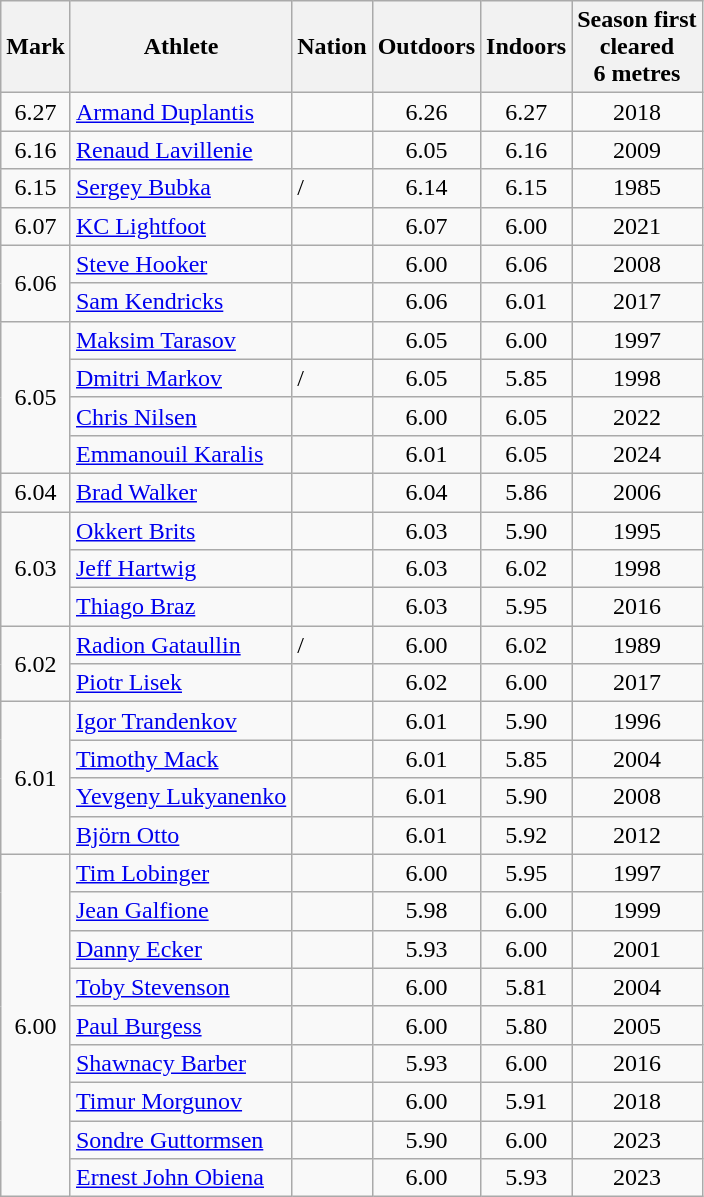<table class="wikitable sortable">
<tr>
<th>Mark</th>
<th>Athlete</th>
<th>Nation</th>
<th>Outdoors</th>
<th>Indoors</th>
<th>Season first<br>cleared<br>6 metres</th>
</tr>
<tr>
<td align=center>6.27</td>
<td><a href='#'>Armand Duplantis</a></td>
<td></td>
<td align=center>6.26</td>
<td align=center>6.27</td>
<td align=center>2018</td>
</tr>
<tr>
<td align=center>6.16</td>
<td><a href='#'>Renaud Lavillenie</a></td>
<td></td>
<td align=center>6.05</td>
<td align=center>6.16</td>
<td align=center>2009</td>
</tr>
<tr>
<td align=center>6.15</td>
<td><a href='#'>Sergey Bubka</a></td>
<td> / </td>
<td align=center>6.14</td>
<td align=center>6.15</td>
<td align=center>1985</td>
</tr>
<tr>
<td align=center>6.07</td>
<td><a href='#'>KC Lightfoot</a></td>
<td></td>
<td align="center">6.07</td>
<td align="center">6.00</td>
<td align="center">2021</td>
</tr>
<tr>
<td rowspan=2 align=center>6.06</td>
<td><a href='#'>Steve Hooker</a></td>
<td></td>
<td align=center>6.00</td>
<td align=center>6.06</td>
<td align=center>2008</td>
</tr>
<tr>
<td><a href='#'>Sam Kendricks</a></td>
<td></td>
<td align=center>6.06</td>
<td align=center>6.01</td>
<td align=center>2017</td>
</tr>
<tr>
<td rowspan=4 align=center>6.05</td>
<td><a href='#'>Maksim Tarasov</a></td>
<td></td>
<td align=center>6.05</td>
<td align=center>6.00</td>
<td align=center>1997</td>
</tr>
<tr>
<td><a href='#'>Dmitri Markov</a></td>
<td> / </td>
<td align=center>6.05</td>
<td align=center>5.85</td>
<td align=center>1998</td>
</tr>
<tr>
<td><a href='#'>Chris Nilsen</a></td>
<td></td>
<td align=center>6.00</td>
<td align=center>6.05</td>
<td align=center>2022</td>
</tr>
<tr>
<td><a href='#'>Emmanouil Karalis</a></td>
<td></td>
<td align=center>6.01</td>
<td align=center>6.05</td>
<td align=center>2024</td>
</tr>
<tr>
<td rowspan=1 align=center>6.04</td>
<td><a href='#'>Brad Walker</a></td>
<td></td>
<td align=center>6.04</td>
<td align=center>5.86</td>
<td align=center>2006</td>
</tr>
<tr>
<td rowspan="3" align=center>6.03</td>
<td><a href='#'>Okkert Brits</a></td>
<td></td>
<td align=center>6.03</td>
<td align=center>5.90</td>
<td align=center>1995</td>
</tr>
<tr>
<td><a href='#'>Jeff Hartwig</a></td>
<td></td>
<td align=center>6.03</td>
<td align=center>6.02</td>
<td align=center>1998</td>
</tr>
<tr>
<td><a href='#'>Thiago Braz</a></td>
<td></td>
<td align=center>6.03</td>
<td align=center>5.95</td>
<td align=center>2016</td>
</tr>
<tr>
<td rowspan=2 align=center>6.02</td>
<td><a href='#'>Radion Gataullin</a></td>
<td> / </td>
<td align=center>6.00</td>
<td align=center>6.02</td>
<td align=center>1989</td>
</tr>
<tr>
<td><a href='#'>Piotr Lisek</a></td>
<td></td>
<td align=center>6.02</td>
<td align=center>6.00</td>
<td align=center>2017</td>
</tr>
<tr>
<td rowspan=4 align=center>6.01</td>
<td><a href='#'>Igor Trandenkov</a></td>
<td></td>
<td align=center>6.01</td>
<td align=center>5.90</td>
<td align=center>1996</td>
</tr>
<tr>
<td><a href='#'>Timothy Mack</a></td>
<td></td>
<td align=center>6.01</td>
<td align=center>5.85</td>
<td align=center>2004</td>
</tr>
<tr>
<td><a href='#'>Yevgeny Lukyanenko</a></td>
<td></td>
<td align=center>6.01</td>
<td align=center>5.90</td>
<td align=center>2008</td>
</tr>
<tr>
<td><a href='#'>Björn Otto</a></td>
<td></td>
<td align=center>6.01</td>
<td align=center>5.92</td>
<td align=center>2012</td>
</tr>
<tr>
<td rowspan="9" align="center">6.00</td>
<td><a href='#'>Tim Lobinger</a></td>
<td></td>
<td align=center>6.00</td>
<td align=center>5.95</td>
<td align=center>1997</td>
</tr>
<tr>
<td><a href='#'>Jean Galfione</a></td>
<td></td>
<td align=center>5.98</td>
<td align=center>6.00</td>
<td align=center>1999</td>
</tr>
<tr>
<td><a href='#'>Danny Ecker</a></td>
<td></td>
<td align=center>5.93</td>
<td align=center>6.00</td>
<td align=center>2001</td>
</tr>
<tr>
<td><a href='#'>Toby Stevenson</a></td>
<td></td>
<td align=center>6.00</td>
<td align=center>5.81</td>
<td align=center>2004</td>
</tr>
<tr>
<td><a href='#'>Paul Burgess</a></td>
<td></td>
<td align=center>6.00</td>
<td align=center>5.80</td>
<td align=center>2005</td>
</tr>
<tr>
<td><a href='#'>Shawnacy Barber</a></td>
<td></td>
<td align=center>5.93</td>
<td align=center>6.00</td>
<td align=center>2016</td>
</tr>
<tr>
<td><a href='#'>Timur Morgunov</a></td>
<td></td>
<td align=center>6.00</td>
<td align=center>5.91</td>
<td align=center>2018</td>
</tr>
<tr>
<td><a href='#'>Sondre Guttormsen</a></td>
<td></td>
<td align=center>5.90</td>
<td align=center>6.00</td>
<td align=center>2023</td>
</tr>
<tr>
<td><a href='#'>Ernest John Obiena</a></td>
<td></td>
<td align=center>6.00</td>
<td align=center>5.93</td>
<td align=center>2023</td>
</tr>
</table>
